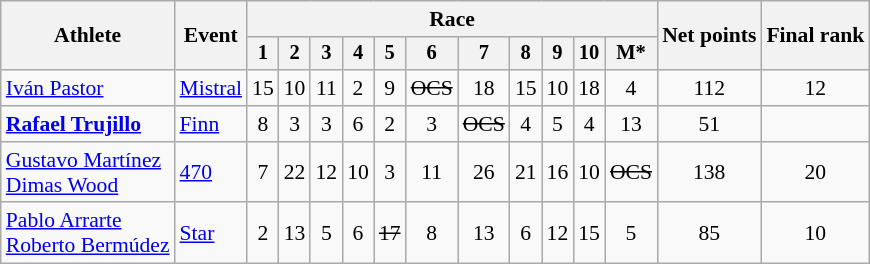<table class="wikitable" style="font-size:90%">
<tr>
<th rowspan=2>Athlete</th>
<th rowspan=2>Event</th>
<th colspan=11>Race</th>
<th rowspan=2>Net points</th>
<th rowspan=2>Final rank</th>
</tr>
<tr style="font-size:95%">
<th>1</th>
<th>2</th>
<th>3</th>
<th>4</th>
<th>5</th>
<th>6</th>
<th>7</th>
<th>8</th>
<th>9</th>
<th>10</th>
<th>M*</th>
</tr>
<tr align=center>
<td align=left><a href='#'>Iván Pastor</a></td>
<td align=left><a href='#'>Mistral</a></td>
<td>15</td>
<td>10</td>
<td>11</td>
<td>2</td>
<td>9</td>
<td><s>OCS</s></td>
<td>18</td>
<td>15</td>
<td>10</td>
<td>18</td>
<td>4</td>
<td>112</td>
<td>12</td>
</tr>
<tr align=center>
<td align=left><strong><a href='#'>Rafael Trujillo</a></strong></td>
<td align=left><a href='#'>Finn</a></td>
<td>8</td>
<td>3</td>
<td>3</td>
<td>6</td>
<td>2</td>
<td>3</td>
<td><s>OCS</s></td>
<td>4</td>
<td>5</td>
<td>4</td>
<td>13</td>
<td>51</td>
<td></td>
</tr>
<tr align=center>
<td align=left><a href='#'>Gustavo Martínez</a><br><a href='#'>Dimas Wood</a></td>
<td align=left><a href='#'>470</a></td>
<td>7</td>
<td>22</td>
<td>12</td>
<td>10</td>
<td>3</td>
<td>11</td>
<td>26</td>
<td>21</td>
<td>16</td>
<td>10</td>
<td><s>OCS</s></td>
<td>138</td>
<td>20</td>
</tr>
<tr align=center>
<td align=left><a href='#'>Pablo Arrarte</a><br><a href='#'>Roberto Bermúdez</a></td>
<td align=left><a href='#'>Star</a></td>
<td>2</td>
<td>13</td>
<td>5</td>
<td>6</td>
<td><s>17</s></td>
<td>8</td>
<td>13</td>
<td>6</td>
<td>12</td>
<td>15</td>
<td>5</td>
<td>85</td>
<td>10</td>
</tr>
</table>
